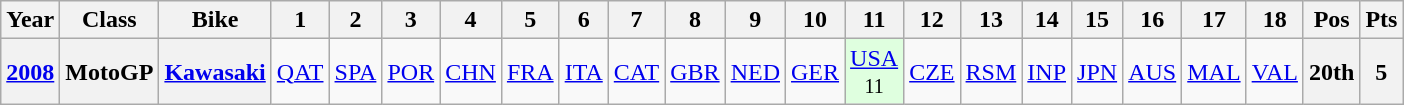<table class="wikitable" style="text-align:center">
<tr>
<th>Year</th>
<th>Class</th>
<th>Bike</th>
<th>1</th>
<th>2</th>
<th>3</th>
<th>4</th>
<th>5</th>
<th>6</th>
<th>7</th>
<th>8</th>
<th>9</th>
<th>10</th>
<th>11</th>
<th>12</th>
<th>13</th>
<th>14</th>
<th>15</th>
<th>16</th>
<th>17</th>
<th>18</th>
<th>Pos</th>
<th>Pts</th>
</tr>
<tr>
<th align="left"><a href='#'>2008</a></th>
<th align="left">MotoGP</th>
<th align="left"><a href='#'>Kawasaki</a></th>
<td><a href='#'>QAT</a> <br><small></small></td>
<td><a href='#'>SPA</a> <br><small></small></td>
<td><a href='#'>POR</a> <br><small></small></td>
<td><a href='#'>CHN</a> <br><small></small></td>
<td><a href='#'>FRA</a> <br><small></small></td>
<td><a href='#'>ITA</a> <br><small></small></td>
<td><a href='#'>CAT</a> <br><small></small></td>
<td><a href='#'>GBR</a> <br><small></small></td>
<td><a href='#'>NED</a> <br><small></small></td>
<td><a href='#'>GER</a> <br><small></small></td>
<td style="background:#DFFFDF;"><a href='#'>USA</a> <br><small>11</small></td>
<td><a href='#'>CZE</a> <br><small></small></td>
<td><a href='#'>RSM</a> <br><small></small></td>
<td><a href='#'>INP</a> <br><small></small></td>
<td><a href='#'>JPN</a> <br><small></small></td>
<td><a href='#'>AUS</a> <br><small></small></td>
<td><a href='#'>MAL</a> <br><small></small></td>
<td><a href='#'>VAL</a> <br><small></small></td>
<th>20th</th>
<th>5</th>
</tr>
</table>
